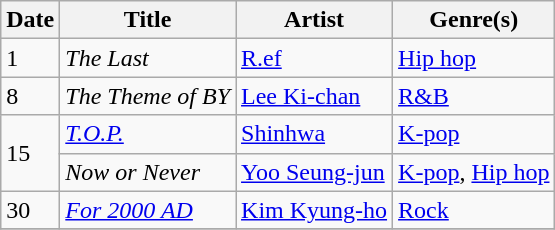<table class="wikitable" style="text-align: left;">
<tr>
<th>Date</th>
<th>Title</th>
<th>Artist</th>
<th>Genre(s)</th>
</tr>
<tr>
<td>1</td>
<td><em>The Last</em></td>
<td><a href='#'>R.ef</a></td>
<td><a href='#'>Hip hop</a></td>
</tr>
<tr>
<td>8</td>
<td><em>The Theme of BY</em></td>
<td><a href='#'>Lee Ki-chan</a></td>
<td><a href='#'>R&B</a></td>
</tr>
<tr>
<td rowspan="2">15</td>
<td><em><a href='#'>T.O.P.</a></em></td>
<td><a href='#'>Shinhwa</a></td>
<td><a href='#'>K-pop</a></td>
</tr>
<tr>
<td><em>Now or Never</em></td>
<td><a href='#'>Yoo Seung-jun</a></td>
<td><a href='#'>K-pop</a>, <a href='#'>Hip hop</a></td>
</tr>
<tr>
<td>30</td>
<td><em><a href='#'>For 2000 AD</a></em></td>
<td><a href='#'>Kim Kyung-ho</a></td>
<td><a href='#'>Rock</a></td>
</tr>
<tr>
</tr>
</table>
